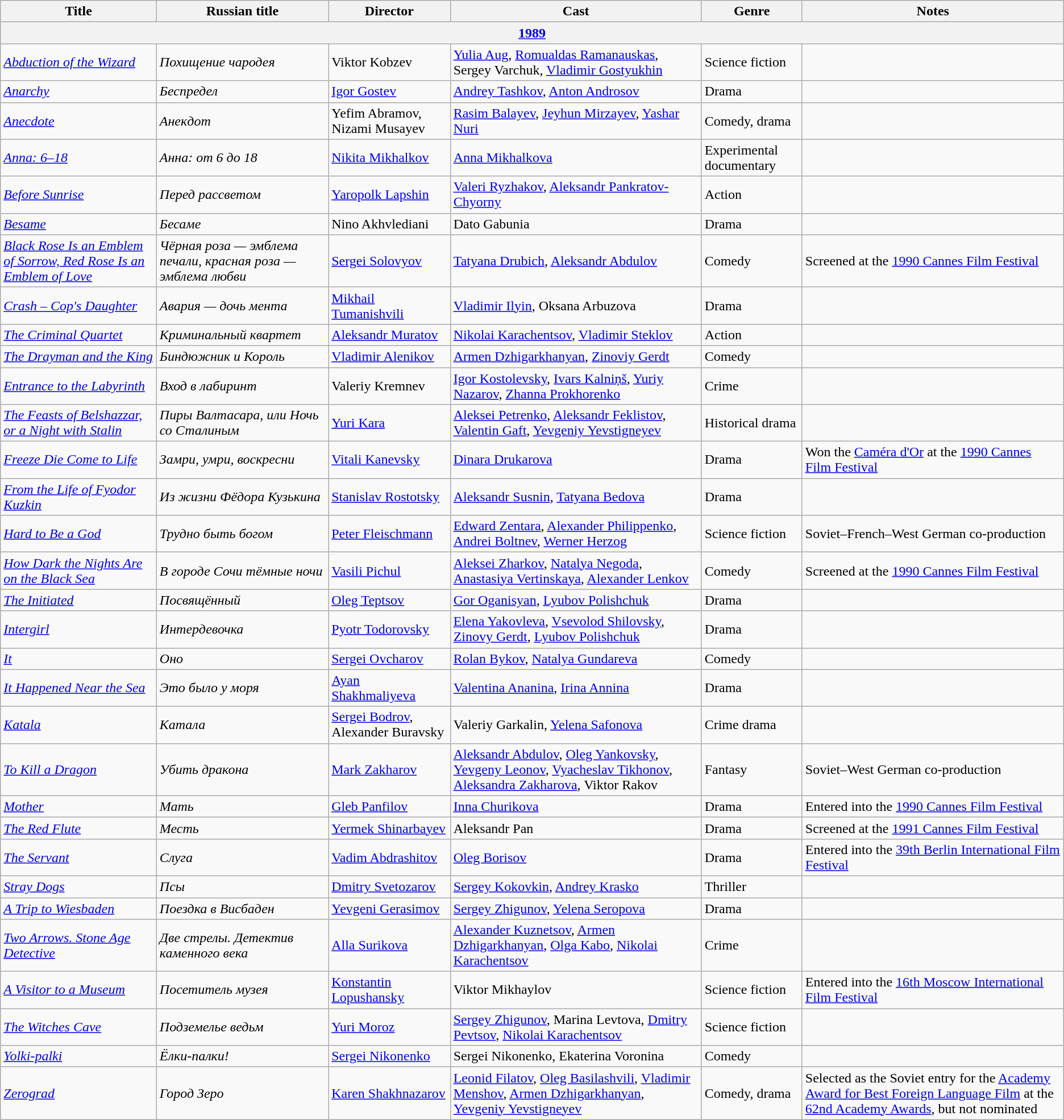<table class="wikitable sortable">
<tr>
<th>Title</th>
<th>Russian title</th>
<th>Director</th>
<th>Cast</th>
<th>Genre</th>
<th>Notes</th>
</tr>
<tr>
<th colspan="6"><a href='#'>1989</a></th>
</tr>
<tr>
<td><em><a href='#'>Abduction of the Wizard</a></em></td>
<td><em>Похищение чародея</em></td>
<td>Viktor Kobzev</td>
<td><a href='#'>Yulia Aug</a>, <a href='#'>Romualdas Ramanauskas</a>, Sergey Varchuk, <a href='#'>Vladimir Gostyukhin</a></td>
<td>Science fiction</td>
<td></td>
</tr>
<tr>
<td><em><a href='#'>Anarchy</a></em></td>
<td><em>Беспредел</em></td>
<td><a href='#'>Igor Gostev</a></td>
<td><a href='#'>Andrey Tashkov</a>, <a href='#'>Anton Androsov</a></td>
<td>Drama</td>
<td></td>
</tr>
<tr>
<td><em><a href='#'>Anecdote</a></em></td>
<td><em>Анекдот</em></td>
<td>Yefim Abramov, Nizami Musayev</td>
<td><a href='#'>Rasim Balayev</a>, <a href='#'>Jeyhun Mirzayev</a>, <a href='#'>Yashar Nuri</a></td>
<td>Comedy, drama</td>
<td></td>
</tr>
<tr>
<td><em><a href='#'>Anna: 6–18</a></em></td>
<td><em>Анна: от 6 до 18</em></td>
<td><a href='#'>Nikita Mikhalkov</a></td>
<td><a href='#'>Anna Mikhalkova</a></td>
<td>Experimental documentary</td>
<td></td>
</tr>
<tr>
<td><em><a href='#'>Before Sunrise</a></em></td>
<td><em>Перед рассветом</em></td>
<td><a href='#'>Yaropolk Lapshin</a></td>
<td><a href='#'>Valeri Ryzhakov</a>, <a href='#'>Aleksandr Pankratov-Chyorny</a></td>
<td>Action</td>
<td></td>
</tr>
<tr>
<td><em><a href='#'>Besame</a></em></td>
<td><em>Бесаме</em></td>
<td>Nino Akhvlediani</td>
<td>Dato Gabunia</td>
<td>Drama</td>
<td></td>
</tr>
<tr>
<td><em><a href='#'>Black Rose Is an Emblem of Sorrow, Red Rose Is an Emblem of Love</a></em></td>
<td><em>Чёрная роза — эмблема печали, красная роза — эмблема любви</em></td>
<td><a href='#'>Sergei Solovyov</a></td>
<td><a href='#'>Tatyana Drubich</a>, <a href='#'>Aleksandr Abdulov</a></td>
<td>Comedy</td>
<td>Screened at the <a href='#'>1990 Cannes Film Festival</a></td>
</tr>
<tr>
<td><em><a href='#'>Crash – Cop's Daughter</a></em></td>
<td><em>Авария — дочь мента</em></td>
<td><a href='#'>Mikhail Tumanishvili</a></td>
<td><a href='#'>Vladimir Ilyin</a>, Oksana Arbuzova</td>
<td>Drama</td>
<td></td>
</tr>
<tr>
<td><em><a href='#'>The Criminal Quartet</a></em></td>
<td><em>Криминальный квартет</em></td>
<td><a href='#'>Aleksandr Muratov</a></td>
<td><a href='#'>Nikolai Karachentsov</a>, <a href='#'>Vladimir Steklov</a></td>
<td>Action</td>
<td></td>
</tr>
<tr>
<td><em><a href='#'>The Drayman and the King</a></em></td>
<td><em>Биндюжник и Король</em></td>
<td><a href='#'>Vladimir Alenikov</a></td>
<td><a href='#'>Armen Dzhigarkhanyan</a>, <a href='#'>Zinoviy Gerdt</a></td>
<td>Comedy</td>
<td></td>
</tr>
<tr>
<td><em><a href='#'>Entrance to the Labyrinth</a></em></td>
<td><em>Вход в лабиринт</em></td>
<td>Valeriy Kremnev</td>
<td><a href='#'>Igor Kostolevsky</a>, <a href='#'>Ivars Kalniņš</a>, <a href='#'>Yuriy Nazarov</a>, <a href='#'>Zhanna Prokhorenko</a></td>
<td>Crime</td>
<td></td>
</tr>
<tr>
<td><em><a href='#'>The Feasts of Belshazzar, or a Night with Stalin</a></em></td>
<td><em>Пиры Валтасара, или Ночь со Сталиным</em></td>
<td><a href='#'>Yuri Kara</a></td>
<td><a href='#'>Aleksei Petrenko</a>, <a href='#'>Aleksandr Feklistov</a>, <a href='#'>Valentin Gaft</a>, <a href='#'>Yevgeniy Yevstigneyev</a></td>
<td>Historical drama</td>
<td></td>
</tr>
<tr>
<td><em><a href='#'>Freeze Die Come to Life</a></em></td>
<td><em>Замри, умри, воскресни</em></td>
<td><a href='#'>Vitali Kanevsky</a></td>
<td><a href='#'>Dinara Drukarova</a></td>
<td>Drama</td>
<td>Won the <a href='#'>Caméra d'Or</a> at the <a href='#'>1990 Cannes Film Festival</a></td>
</tr>
<tr>
<td><em><a href='#'>From the Life of Fyodor Kuzkin</a></em></td>
<td><em>Из жизни Фёдора Кузькина</em></td>
<td><a href='#'>Stanislav Rostotsky</a></td>
<td><a href='#'>Aleksandr Susnin</a>, <a href='#'>Tatyana Bedova</a></td>
<td>Drama</td>
<td></td>
</tr>
<tr>
<td><em><a href='#'>Hard to Be a God</a></em></td>
<td><em>Трудно быть богом</em></td>
<td><a href='#'>Peter Fleischmann</a></td>
<td><a href='#'>Edward Zentara</a>, <a href='#'>Alexander Philippenko</a>, <a href='#'>Andrei Boltnev</a>, <a href='#'>Werner Herzog</a></td>
<td>Science fiction</td>
<td>Soviet–French–West German co-production</td>
</tr>
<tr>
<td><em><a href='#'>How Dark the Nights Are on the Black Sea</a></em></td>
<td><em>В городе Сочи тёмные ночи</em></td>
<td><a href='#'>Vasili Pichul</a></td>
<td><a href='#'>Aleksei Zharkov</a>, <a href='#'>Natalya Negoda</a>, <a href='#'>Anastasiya Vertinskaya</a>, <a href='#'>Alexander Lenkov</a></td>
<td>Comedy</td>
<td>Screened at the <a href='#'>1990 Cannes Film Festival</a></td>
</tr>
<tr>
<td><em><a href='#'>The Initiated</a></em></td>
<td><em>Посвящённый</em></td>
<td><a href='#'>Oleg Teptsov</a></td>
<td><a href='#'>Gor Oganisyan</a>, <a href='#'>Lyubov Polishchuk</a></td>
<td>Drama</td>
<td></td>
</tr>
<tr>
<td><em><a href='#'>Intergirl</a></em></td>
<td><em>Интердевочка</em></td>
<td><a href='#'>Pyotr Todorovsky</a></td>
<td><a href='#'>Elena Yakovleva</a>, <a href='#'>Vsevolod Shilovsky</a>, <a href='#'>Zinovy Gerdt</a>, <a href='#'>Lyubov Polishchuk</a></td>
<td>Drama</td>
<td></td>
</tr>
<tr>
<td><em><a href='#'>It</a></em></td>
<td><em>Оно</em></td>
<td><a href='#'>Sergei Ovcharov</a></td>
<td><a href='#'>Rolan Bykov</a>, <a href='#'>Natalya Gundareva</a></td>
<td>Comedy</td>
<td></td>
</tr>
<tr>
<td><em><a href='#'>It Happened Near the Sea</a></em></td>
<td><em>Это было у моря</em></td>
<td><a href='#'>Ayan Shakhmaliyeva</a></td>
<td><a href='#'>Valentina Ananina</a>, <a href='#'>Irina Annina</a></td>
<td>Drama</td>
<td></td>
</tr>
<tr>
<td><em><a href='#'>Katala</a></em></td>
<td><em>Катала</em></td>
<td><a href='#'>Sergei Bodrov</a>, Alexander Buravsky</td>
<td>Valeriy Garkalin, <a href='#'>Yelena Safonova</a></td>
<td>Crime drama</td>
<td></td>
</tr>
<tr>
<td><em><a href='#'>To Kill a Dragon</a></em></td>
<td><em>Убить дракона</em></td>
<td><a href='#'>Mark Zakharov</a></td>
<td><a href='#'>Aleksandr Abdulov</a>, <a href='#'>Oleg Yankovsky</a>, <a href='#'>Yevgeny Leonov</a>, <a href='#'>Vyacheslav Tikhonov</a>, <a href='#'>Aleksandra Zakharova</a>, Viktor Rakov</td>
<td>Fantasy</td>
<td>Soviet–West German co-production</td>
</tr>
<tr>
<td><em><a href='#'>Mother</a></em></td>
<td><em>Мать</em></td>
<td><a href='#'>Gleb Panfilov</a></td>
<td><a href='#'>Inna Churikova</a></td>
<td>Drama</td>
<td>Entered into the <a href='#'>1990 Cannes Film Festival</a></td>
</tr>
<tr>
<td><em><a href='#'>The Red Flute</a></em></td>
<td><em>Месть</em></td>
<td><a href='#'>Yermek Shinarbayev</a></td>
<td>Aleksandr Pan</td>
<td>Drama</td>
<td>Screened at the <a href='#'>1991 Cannes Film Festival</a></td>
</tr>
<tr>
<td><em><a href='#'>The Servant</a></em></td>
<td><em>Слуга</em></td>
<td><a href='#'>Vadim Abdrashitov</a></td>
<td><a href='#'>Oleg Borisov</a></td>
<td>Drama</td>
<td>Entered into the <a href='#'>39th Berlin International Film Festival</a></td>
</tr>
<tr>
<td><em><a href='#'>Stray Dogs</a></em></td>
<td><em>Псы</em></td>
<td><a href='#'>Dmitry Svetozarov</a></td>
<td><a href='#'>Sergey Kokovkin</a>, <a href='#'>Andrey Krasko</a></td>
<td>Thriller</td>
<td></td>
</tr>
<tr>
<td><em><a href='#'>A Trip to Wiesbaden</a></em></td>
<td><em>Поездка в Висбаден</em></td>
<td><a href='#'>Yevgeni Gerasimov</a></td>
<td><a href='#'>Sergey Zhigunov</a>, <a href='#'>Yelena Seropova</a></td>
<td>Drama</td>
<td></td>
</tr>
<tr>
<td><em><a href='#'>Two Arrows. Stone Age Detective</a></em></td>
<td><em>Две стрелы. Детектив каменного века</em></td>
<td><a href='#'>Alla Surikova</a></td>
<td><a href='#'>Alexander Kuznetsov</a>, <a href='#'>Armen Dzhigarkhanyan</a>, <a href='#'>Olga Kabo</a>, <a href='#'>Nikolai Karachentsov</a></td>
<td>Crime</td>
<td></td>
</tr>
<tr>
<td><em><a href='#'>A Visitor to a Museum</a></em></td>
<td><em>Посетитель музея</em></td>
<td><a href='#'>Konstantin Lopushansky</a></td>
<td>Viktor Mikhaylov</td>
<td>Science fiction</td>
<td>Entered into the <a href='#'>16th Moscow International Film Festival</a></td>
</tr>
<tr>
<td><em><a href='#'>The Witches Cave</a></em></td>
<td><em>Подземелье ведьм</em></td>
<td><a href='#'>Yuri Moroz</a></td>
<td><a href='#'>Sergey Zhigunov</a>, Marina Levtova, <a href='#'>Dmitry Pevtsov</a>, <a href='#'>Nikolai Karachentsov</a></td>
<td>Science fiction</td>
<td></td>
</tr>
<tr>
<td><em><a href='#'>Yolki-palki</a></em></td>
<td><em>Ёлки-палки!</em></td>
<td><a href='#'>Sergei Nikonenko</a></td>
<td>Sergei Nikonenko, Ekaterina Voronina</td>
<td>Comedy</td>
<td></td>
</tr>
<tr>
<td><em><a href='#'>Zerograd</a></em></td>
<td><em>Город Зеро</em></td>
<td><a href='#'>Karen Shakhnazarov</a></td>
<td><a href='#'>Leonid Filatov</a>, <a href='#'>Oleg Basilashvili</a>, <a href='#'>Vladimir Menshov</a>, <a href='#'>Armen Dzhigarkhanyan</a>, <a href='#'>Yevgeniy Yevstigneyev</a></td>
<td>Comedy, drama</td>
<td>Selected as the Soviet entry for the <a href='#'>Academy Award for Best Foreign Language Film</a> at the <a href='#'>62nd Academy Awards</a>, but not nominated</td>
</tr>
</table>
